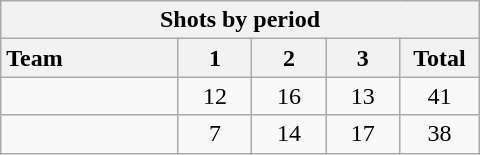<table class="wikitable" style="width:20em; text-align:right;">
<tr>
<th colspan=5>Shots by period</th>
</tr>
<tr>
<th style="width:8em; text-align:left;">Team</th>
<th style="width:3em;">1</th>
<th style="width:3em;">2</th>
<th style="width:3em;">3</th>
<th style="width:3em;">Total</th>
</tr>
<tr style="text-align:center;">
<td style="text-align:left;"></td>
<td>12</td>
<td>16</td>
<td>13</td>
<td>41</td>
</tr>
<tr style="text-align:center;">
<td style="text-align:left;"></td>
<td>7</td>
<td>14</td>
<td>17</td>
<td>38</td>
</tr>
</table>
